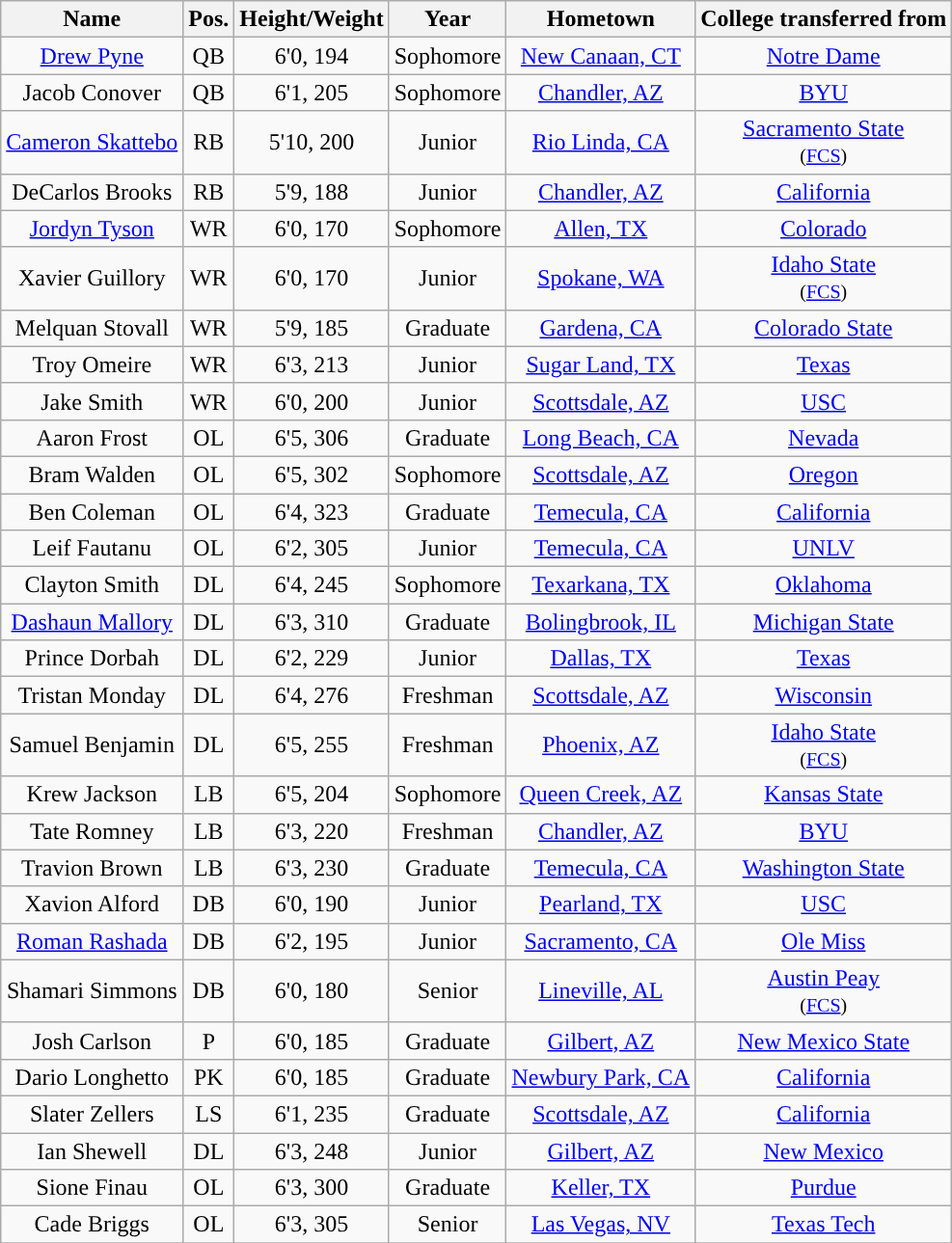<table class="wikitable sortable sortable" style="text-align: center">
<tr style="text-align:center">
<th style="text-align:center; ">Name</th>
<th style="text-align:center; ">Pos.</th>
<th style="text-align:center; ">Height/Weight</th>
<th style="text-align:center; ">Year</th>
<th style="text-align:center; ">Hometown</th>
<th style="text-align:center; ">College transferred from</th>
</tr>
<tr>
<td><a href='#'>Drew Pyne</a></td>
<td>QB</td>
<td>6'0, 194</td>
<td> Sophomore</td>
<td><a href='#'>New Canaan, CT</a></td>
<td><a href='#'>Notre Dame</a></td>
</tr>
<tr>
<td>Jacob Conover</td>
<td>QB</td>
<td>6'1, 205</td>
<td> Sophomore</td>
<td><a href='#'>Chandler, AZ</a></td>
<td><a href='#'>BYU</a></td>
</tr>
<tr>
<td><a href='#'>Cameron Skattebo</a></td>
<td>RB</td>
<td>5'10, 200</td>
<td>Junior</td>
<td><a href='#'>Rio Linda, CA</a></td>
<td><a href='#'>Sacramento State</a><br><small>(<a href='#'>FCS</a>)</small></td>
</tr>
<tr>
<td>DeCarlos Brooks</td>
<td>RB</td>
<td>5'9, 188</td>
<td> Junior</td>
<td><a href='#'>Chandler, AZ</a></td>
<td><a href='#'>California</a></td>
</tr>
<tr>
<td><a href='#'>Jordyn Tyson</a></td>
<td>WR</td>
<td>6'0, 170</td>
<td>Sophomore</td>
<td><a href='#'>Allen, TX</a></td>
<td><a href='#'>Colorado</a></td>
</tr>
<tr>
<td>Xavier Guillory</td>
<td>WR</td>
<td>6'0, 170</td>
<td> Junior</td>
<td><a href='#'>Spokane, WA</a></td>
<td><a href='#'>Idaho State</a><br><small>(<a href='#'>FCS</a>)</small></td>
</tr>
<tr>
<td>Melquan Stovall</td>
<td>WR</td>
<td>5'9, 185</td>
<td>Graduate</td>
<td><a href='#'>Gardena, CA</a></td>
<td><a href='#'>Colorado State</a></td>
</tr>
<tr>
<td>Troy Omeire</td>
<td>WR</td>
<td>6'3, 213</td>
<td> Junior</td>
<td><a href='#'>Sugar Land, TX</a></td>
<td><a href='#'>Texas</a></td>
</tr>
<tr>
<td>Jake Smith</td>
<td>WR</td>
<td>6'0, 200</td>
<td> Junior</td>
<td><a href='#'>Scottsdale, AZ</a></td>
<td><a href='#'>USC</a></td>
</tr>
<tr>
<td>Aaron Frost</td>
<td>OL</td>
<td>6'5, 306</td>
<td>Graduate</td>
<td><a href='#'>Long Beach, CA</a></td>
<td><a href='#'>Nevada</a></td>
</tr>
<tr>
<td>Bram Walden</td>
<td>OL</td>
<td>6'5, 302</td>
<td> Sophomore</td>
<td><a href='#'>Scottsdale, AZ</a></td>
<td><a href='#'>Oregon</a></td>
</tr>
<tr>
<td>Ben Coleman</td>
<td>OL</td>
<td>6'4, 323</td>
<td>Graduate</td>
<td><a href='#'>Temecula, CA</a></td>
<td><a href='#'>California</a></td>
</tr>
<tr>
<td>Leif Fautanu</td>
<td>OL</td>
<td>6'2, 305</td>
<td> Junior</td>
<td><a href='#'>Temecula, CA</a></td>
<td><a href='#'>UNLV</a></td>
</tr>
<tr>
<td>Clayton Smith</td>
<td>DL</td>
<td>6'4, 245</td>
<td> Sophomore</td>
<td><a href='#'>Texarkana, TX</a></td>
<td><a href='#'>Oklahoma</a></td>
</tr>
<tr>
<td><a href='#'>Dashaun Mallory</a></td>
<td>DL</td>
<td>6'3, 310</td>
<td>Graduate</td>
<td><a href='#'>Bolingbrook, IL</a></td>
<td><a href='#'>Michigan State</a></td>
</tr>
<tr>
<td>Prince Dorbah</td>
<td>DL</td>
<td>6'2, 229</td>
<td> Junior</td>
<td><a href='#'>Dallas, TX</a></td>
<td><a href='#'>Texas</a></td>
</tr>
<tr>
<td>Tristan Monday</td>
<td>DL</td>
<td>6'4, 276</td>
<td> Freshman</td>
<td><a href='#'>Scottsdale, AZ</a></td>
<td><a href='#'>Wisconsin</a></td>
</tr>
<tr>
<td>Samuel Benjamin</td>
<td>DL</td>
<td>6'5, 255</td>
<td> Freshman</td>
<td><a href='#'>Phoenix, AZ</a></td>
<td><a href='#'>Idaho State</a><br><small>(<a href='#'>FCS</a>)</small></td>
</tr>
<tr>
<td>Krew Jackson</td>
<td>LB</td>
<td>6'5, 204</td>
<td> Sophomore</td>
<td><a href='#'>Queen Creek, AZ</a></td>
<td><a href='#'>Kansas State</a></td>
</tr>
<tr>
<td>Tate Romney</td>
<td>LB</td>
<td>6'3, 220</td>
<td> Freshman</td>
<td><a href='#'>Chandler, AZ</a></td>
<td><a href='#'>BYU</a></td>
</tr>
<tr>
<td>Travion Brown</td>
<td>LB</td>
<td>6'3, 230</td>
<td>Graduate</td>
<td><a href='#'>Temecula, CA</a></td>
<td><a href='#'>Washington State</a></td>
</tr>
<tr>
<td>Xavion Alford</td>
<td>DB</td>
<td>6'0, 190</td>
<td> Junior</td>
<td><a href='#'>Pearland, TX</a></td>
<td><a href='#'>USC</a></td>
</tr>
<tr>
<td><a href='#'>Roman Rashada</a></td>
<td>DB</td>
<td>6'2, 195</td>
<td> Junior</td>
<td><a href='#'>Sacramento, CA</a></td>
<td><a href='#'>Ole Miss</a></td>
</tr>
<tr>
<td>Shamari Simmons</td>
<td>DB</td>
<td>6'0, 180</td>
<td> Senior</td>
<td><a href='#'>Lineville, AL</a></td>
<td><a href='#'>Austin Peay</a><br><small>(<a href='#'>FCS</a>)</small></td>
</tr>
<tr>
<td>Josh Carlson</td>
<td>P</td>
<td>6'0, 185</td>
<td>Graduate</td>
<td><a href='#'>Gilbert, AZ</a></td>
<td><a href='#'>New Mexico State</a></td>
</tr>
<tr>
<td>Dario Longhetto</td>
<td>PK</td>
<td>6'0, 185</td>
<td>Graduate</td>
<td><a href='#'>Newbury Park, CA</a></td>
<td><a href='#'>California</a></td>
</tr>
<tr>
<td>Slater Zellers</td>
<td>LS</td>
<td>6'1, 235</td>
<td>Graduate</td>
<td><a href='#'>Scottsdale, AZ</a></td>
<td><a href='#'>California</a></td>
</tr>
<tr>
<td>Ian Shewell</td>
<td>DL</td>
<td>6'3, 248</td>
<td> Junior</td>
<td><a href='#'>Gilbert, AZ</a></td>
<td><a href='#'>New Mexico</a></td>
</tr>
<tr>
<td>Sione Finau</td>
<td>OL</td>
<td>6'3, 300</td>
<td>Graduate</td>
<td><a href='#'>Keller, TX</a></td>
<td><a href='#'>Purdue</a></td>
</tr>
<tr>
<td>Cade Briggs</td>
<td>OL</td>
<td>6'3, 305</td>
<td>Senior</td>
<td><a href='#'>Las Vegas, NV</a></td>
<td><a href='#'>Texas Tech</a></td>
</tr>
<tr>
</tr>
</table>
